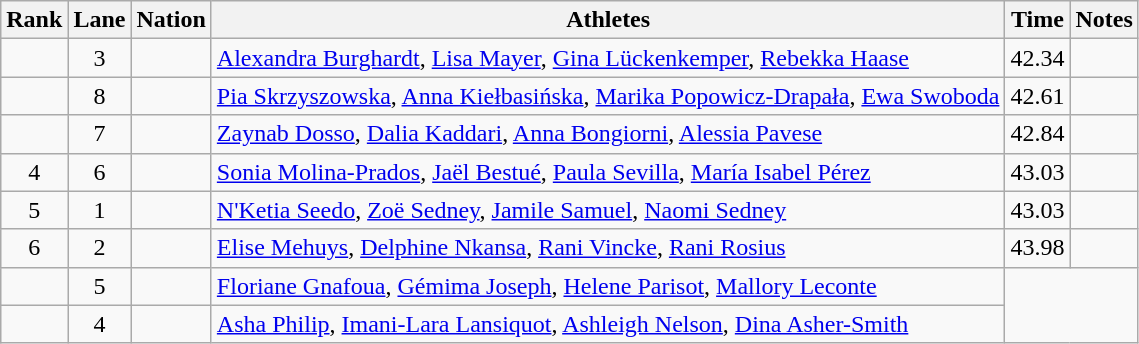<table class="wikitable sortable" style="text-align:center">
<tr>
<th>Rank</th>
<th>Lane</th>
<th>Nation</th>
<th>Athletes</th>
<th>Time</th>
<th>Notes</th>
</tr>
<tr>
<td></td>
<td>3</td>
<td align=left></td>
<td align=left><a href='#'>Alexandra Burghardt</a>, <a href='#'>Lisa Mayer</a>, <a href='#'>Gina Lückenkemper</a>, <a href='#'>Rebekka Haase</a></td>
<td>42.34</td>
<td></td>
</tr>
<tr>
<td></td>
<td>8</td>
<td align=left></td>
<td align=left><a href='#'>Pia Skrzyszowska</a>, <a href='#'>Anna Kiełbasińska</a>, <a href='#'>Marika Popowicz-Drapała</a>, <a href='#'>Ewa Swoboda</a></td>
<td>42.61</td>
<td></td>
</tr>
<tr>
<td></td>
<td>7</td>
<td align=left></td>
<td align=left><a href='#'>Zaynab Dosso</a>, <a href='#'>Dalia Kaddari</a>, <a href='#'>Anna Bongiorni</a>, <a href='#'>Alessia Pavese</a></td>
<td>42.84</td>
<td></td>
</tr>
<tr>
<td>4</td>
<td>6</td>
<td align=left></td>
<td align=left><a href='#'>Sonia Molina-Prados</a>, <a href='#'>Jaël Bestué</a>, <a href='#'>Paula Sevilla</a>, <a href='#'>María Isabel Pérez</a></td>
<td>43.03</td>
<td></td>
</tr>
<tr>
<td>5</td>
<td>1</td>
<td align=left></td>
<td align=left><a href='#'>N'Ketia Seedo</a>, <a href='#'>Zoë Sedney</a>, <a href='#'>Jamile Samuel</a>, <a href='#'>Naomi Sedney</a></td>
<td>43.03</td>
<td></td>
</tr>
<tr>
<td>6</td>
<td>2</td>
<td align=left></td>
<td align=left><a href='#'>Elise Mehuys</a>, <a href='#'>Delphine Nkansa</a>, <a href='#'>Rani Vincke</a>, <a href='#'>Rani Rosius</a></td>
<td>43.98</td>
<td></td>
</tr>
<tr>
<td></td>
<td>5</td>
<td align=left></td>
<td align=left><a href='#'>Floriane Gnafoua</a>, <a href='#'>Gémima Joseph</a>, <a href='#'>Helene Parisot</a>, <a href='#'>Mallory Leconte</a></td>
<td colspan=2 rowspan=2></td>
</tr>
<tr>
<td></td>
<td>4</td>
<td align=left></td>
<td align=left><a href='#'>Asha Philip</a>, <a href='#'>Imani-Lara Lansiquot</a>, <a href='#'>Ashleigh Nelson</a>, <a href='#'>Dina Asher-Smith</a></td>
</tr>
</table>
